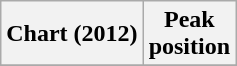<table class="wikitable plainrowheaders">
<tr>
<th>Chart (2012)</th>
<th>Peak<br>position</th>
</tr>
<tr>
</tr>
</table>
